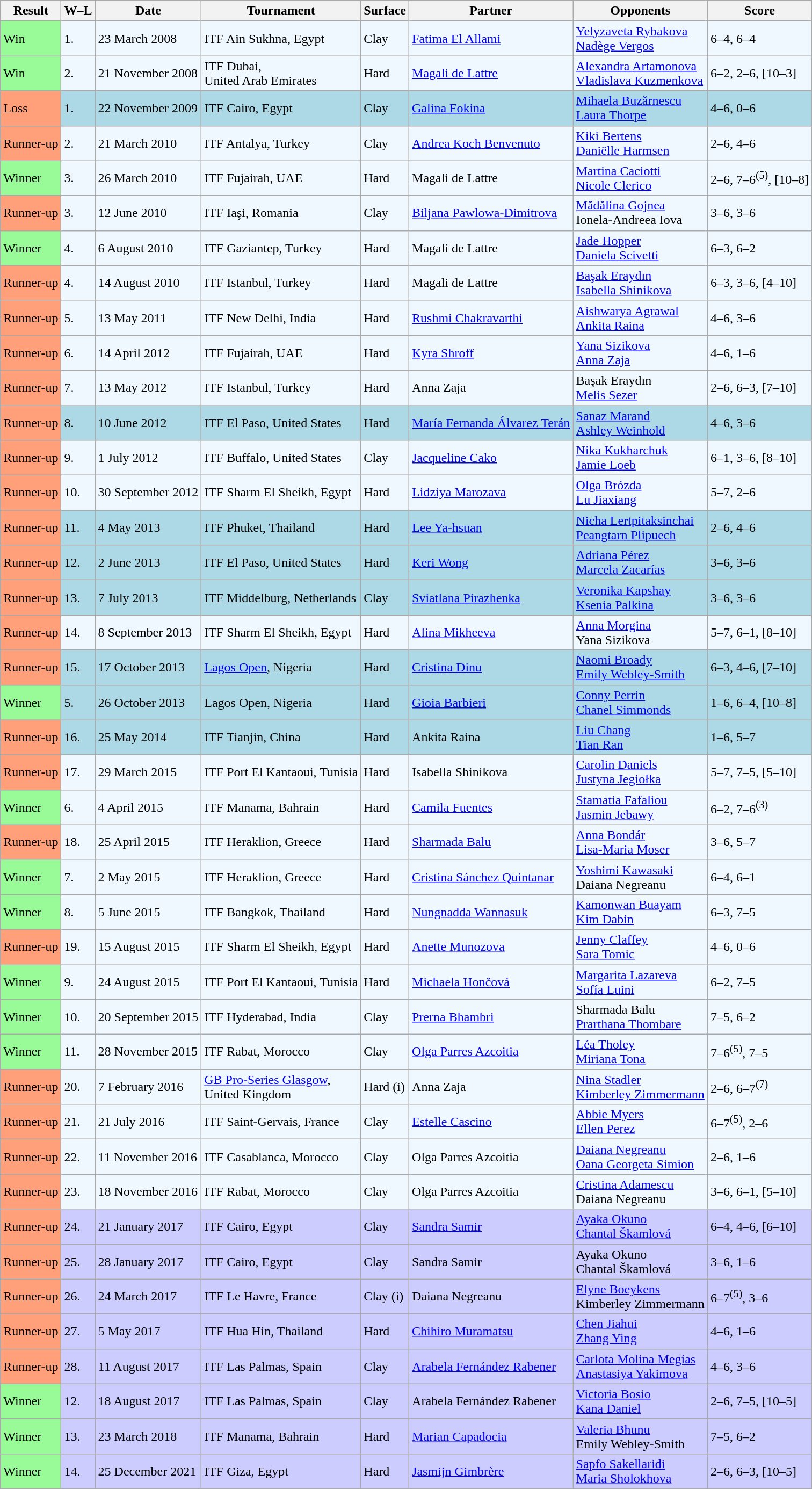<table class="sortable wikitable">
<tr>
<th>Result</th>
<th class="unsortable">W–L</th>
<th>Date</th>
<th>Tournament</th>
<th>Surface</th>
<th>Partner</th>
<th>Opponents</th>
<th class="unsortable">Score</th>
</tr>
<tr style="background:#f0f8ff;">
<td bgcolor="98FB98">Win</td>
<td>1.</td>
<td>23 March 2008</td>
<td>ITF Ain Sukhna, Egypt</td>
<td>Clay</td>
<td> <a href='#'>Fatima El Allami</a></td>
<td> <a href='#'>Yelyzaveta Rybakova</a> <br>  <a href='#'>Nadège Vergos</a></td>
<td>6–4, 6–4</td>
</tr>
<tr style="background:#f0f8ff;">
<td bgcolor="98FB98">Win</td>
<td>2.</td>
<td>21 November 2008</td>
<td>ITF Dubai, <br>United Arab Emirates</td>
<td>Hard</td>
<td> <a href='#'>Magali de Lattre</a></td>
<td> <a href='#'>Alexandra Artamonova</a> <br>  <a href='#'>Vladislava Kuzmenkova</a></td>
<td>6–2, 2–6, [10–3]</td>
</tr>
<tr style="background:lightblue;">
<td bgcolor="FFA07A">Loss</td>
<td>1.</td>
<td>22 November 2009</td>
<td>ITF Cairo, Egypt</td>
<td>Clay</td>
<td> <a href='#'>Galina Fokina</a></td>
<td> <a href='#'>Mihaela Buzărnescu</a> <br>  <a href='#'>Laura Thorpe</a></td>
<td>4–6, 0–6</td>
</tr>
<tr style="background:#f0f8ff;">
<td bgcolor="FFA07A">Runner-up</td>
<td>2.</td>
<td>21 March 2010</td>
<td>ITF Antalya, Turkey</td>
<td>Clay</td>
<td> <a href='#'>Andrea Koch Benvenuto</a></td>
<td> <a href='#'>Kiki Bertens</a> <br>  <a href='#'>Daniëlle Harmsen</a></td>
<td>2–6, 4–6</td>
</tr>
<tr style="background:#f0f8ff;">
<td bgcolor="98FB98">Winner</td>
<td>3.</td>
<td>26 March 2010</td>
<td>ITF Fujairah, UAE</td>
<td>Hard</td>
<td> Magali de Lattre</td>
<td> <a href='#'>Martina Caciotti</a> <br>  <a href='#'>Nicole Clerico</a></td>
<td>2–6, 7–6<sup>(5)</sup>, [10–8]</td>
</tr>
<tr style="background:#f0f8ff;">
<td bgcolor="FFA07A">Runner-up</td>
<td>3.</td>
<td>12 June 2010</td>
<td>ITF Iaşi, Romania</td>
<td>Clay</td>
<td> <a href='#'>Biljana Pawlowa-Dimitrova</a></td>
<td> <a href='#'>Mădălina Gojnea</a> <br>  Ionela-Andreea Iova</td>
<td>3–6, 3–6</td>
</tr>
<tr style="background:#f0f8ff;">
<td bgcolor="98FB98">Winner</td>
<td>4.</td>
<td>6 August 2010</td>
<td>ITF Gaziantep, Turkey</td>
<td>Hard</td>
<td> Magali de Lattre</td>
<td> <a href='#'>Jade Hopper</a> <br>  <a href='#'>Daniela Scivetti</a></td>
<td>6–3, 6–2</td>
</tr>
<tr style="background:#f0f8ff;">
<td bgcolor="FFA07A">Runner-up</td>
<td>4.</td>
<td>14 August 2010</td>
<td>ITF Istanbul, Turkey</td>
<td>Hard</td>
<td> Magali de Lattre</td>
<td> <a href='#'>Başak Eraydın</a> <br>  <a href='#'>Isabella Shinikova</a></td>
<td>6–3, 3–6, [4–10]</td>
</tr>
<tr style="background:#f0f8ff;">
<td bgcolor="FFA07A">Runner-up</td>
<td>5.</td>
<td>13 May 2011</td>
<td>ITF New Delhi, India</td>
<td>Hard</td>
<td> <a href='#'>Rushmi Chakravarthi</a></td>
<td> <a href='#'>Aishwarya Agrawal</a> <br>  <a href='#'>Ankita Raina</a></td>
<td>4–6, 3–6</td>
</tr>
<tr style="background:#f0f8ff;">
<td bgcolor="FFA07A">Runner-up</td>
<td>6.</td>
<td>14 April 2012</td>
<td>ITF Fujairah, UAE</td>
<td>Hard</td>
<td> <a href='#'>Kyra Shroff</a></td>
<td> <a href='#'>Yana Sizikova</a> <br>  <a href='#'>Anna Zaja</a></td>
<td>4–6, 1–6</td>
</tr>
<tr style="background:#f0f8ff;">
<td bgcolor="FFA07A">Runner-up</td>
<td>7.</td>
<td>13 May 2012</td>
<td>ITF Istanbul, Turkey</td>
<td>Hard</td>
<td> Anna Zaja</td>
<td> Başak Eraydın <br>  <a href='#'>Melis Sezer</a></td>
<td>2–6, 6–3, [7–10]</td>
</tr>
<tr style="background:lightblue;">
<td bgcolor="FFA07A">Runner-up</td>
<td>8.</td>
<td>10 June 2012</td>
<td>ITF El Paso, United States</td>
<td>Hard</td>
<td> <a href='#'>María Fernanda Álvarez Terán</a></td>
<td> <a href='#'>Sanaz Marand</a> <br>  <a href='#'>Ashley Weinhold</a></td>
<td>4–6, 3–6</td>
</tr>
<tr style="background:#f0f8ff;">
<td bgcolor="FFA07A">Runner-up</td>
<td>9.</td>
<td>1 July 2012</td>
<td>ITF Buffalo, United States</td>
<td>Clay</td>
<td> <a href='#'>Jacqueline Cako</a></td>
<td> <a href='#'>Nika Kukharchuk</a> <br>  <a href='#'>Jamie Loeb</a></td>
<td>6–1, 3–6, [8–10]</td>
</tr>
<tr style="background:#f0f8ff;">
<td bgcolor="FFA07A">Runner-up</td>
<td>10.</td>
<td>30 September 2012</td>
<td>ITF Sharm El Sheikh, Egypt</td>
<td>Hard</td>
<td> <a href='#'>Lidziya Marozava</a></td>
<td> <a href='#'>Olga Brózda</a> <br>  <a href='#'>Lu Jiaxiang</a></td>
<td>5–7, 2–6</td>
</tr>
<tr style="background:lightblue;">
<td bgcolor="FFA07A">Runner-up</td>
<td>11.</td>
<td>4 May 2013</td>
<td>ITF Phuket, Thailand</td>
<td>Hard</td>
<td> <a href='#'>Lee Ya-hsuan</a></td>
<td> <a href='#'>Nicha Lertpitaksinchai</a> <br>  <a href='#'>Peangtarn Plipuech</a></td>
<td>2–6, 4–6</td>
</tr>
<tr style="background:lightblue;">
<td bgcolor="FFA07A">Runner-up</td>
<td>12.</td>
<td>2 June 2013</td>
<td>ITF El Paso, United States</td>
<td>Hard</td>
<td> <a href='#'>Keri Wong</a></td>
<td> <a href='#'>Adriana Pérez</a> <br>  <a href='#'>Marcela Zacarías</a></td>
<td>3–6, 3–6</td>
</tr>
<tr style="background:lightblue;">
<td bgcolor="FFA07A">Runner-up</td>
<td>13.</td>
<td>7 July 2013</td>
<td>ITF Middelburg, Netherlands</td>
<td>Clay</td>
<td> <a href='#'>Sviatlana Pirazhenka</a></td>
<td> <a href='#'>Veronika Kapshay</a> <br>  <a href='#'>Ksenia Palkina</a></td>
<td>3–6, 3–6</td>
</tr>
<tr style="background:#f0f8ff;">
<td bgcolor="FFA07A">Runner-up</td>
<td>14.</td>
<td>8 September 2013</td>
<td>ITF Sharm El Sheikh, Egypt</td>
<td>Hard</td>
<td> <a href='#'>Alina Mikheeva</a></td>
<td> <a href='#'>Anna Morgina</a> <br>  Yana Sizikova</td>
<td>5–7, 6–1, [8–10]</td>
</tr>
<tr style="background:lightblue;">
<td bgcolor="FFA07A">Runner-up</td>
<td>15.</td>
<td>17 October 2013</td>
<td><a href='#'>Lagos Open</a>, Nigeria</td>
<td>Hard</td>
<td> <a href='#'>Cristina Dinu</a></td>
<td> <a href='#'>Naomi Broady</a> <br>  <a href='#'>Emily Webley-Smith</a></td>
<td>6–3, 4–6, [7–10]</td>
</tr>
<tr style="background:lightblue;">
<td bgcolor="98FB98">Winner</td>
<td>5.</td>
<td>26 October 2013</td>
<td>Lagos Open, Nigeria</td>
<td>Hard</td>
<td> <a href='#'>Gioia Barbieri</a></td>
<td> <a href='#'>Conny Perrin</a> <br>  <a href='#'>Chanel Simmonds</a></td>
<td>1–6, 6–4, [10–8]</td>
</tr>
<tr style="background:lightblue;">
<td style="background:#ffa07a;">Runner-up</td>
<td>16.</td>
<td>25 May 2014</td>
<td>ITF Tianjin, China</td>
<td>Hard</td>
<td> Ankita Raina</td>
<td> <a href='#'>Liu Chang</a> <br>  <a href='#'>Tian Ran</a></td>
<td>1–6, 5–7</td>
</tr>
<tr style="background:#f0f8ff;">
<td bgcolor="FFA07A">Runner-up</td>
<td>17.</td>
<td>29 March 2015</td>
<td>ITF Port El Kantaoui, Tunisia</td>
<td>Hard</td>
<td> Isabella Shinikova</td>
<td> <a href='#'>Carolin Daniels</a> <br>  <a href='#'>Justyna Jegiołka</a></td>
<td>5–7, 7–5, [5–10]</td>
</tr>
<tr style="background:#f0f8ff;">
<td bgcolor="98FB98">Winner</td>
<td>6.</td>
<td>4 April 2015</td>
<td>ITF Manama, Bahrain</td>
<td>Hard</td>
<td> <a href='#'>Camila Fuentes</a></td>
<td> <a href='#'>Stamatia Fafaliou</a> <br>  <a href='#'>Jasmin Jebawy</a></td>
<td>6–2, 7–6<sup>(3)</sup></td>
</tr>
<tr style="background:#f0f8ff;">
<td bgcolor="FFA07A">Runner-up</td>
<td>18.</td>
<td>25 April 2015</td>
<td>ITF Heraklion, Greece</td>
<td>Hard</td>
<td> <a href='#'>Sharmada Balu</a></td>
<td> <a href='#'>Anna Bondár</a> <br>  <a href='#'>Lisa-Maria Moser</a></td>
<td>3–6, 5–7</td>
</tr>
<tr style="background:#f0f8ff;">
<td bgcolor="98FB98">Winner</td>
<td>7.</td>
<td>2 May 2015</td>
<td>ITF Heraklion, Greece</td>
<td>Hard</td>
<td> <a href='#'>Cristina Sánchez Quintanar</a></td>
<td> <a href='#'>Yoshimi Kawasaki</a> <br>  Daiana Negreanu</td>
<td>6–4, 6–1</td>
</tr>
<tr style="background:#f0f8ff;">
<td bgcolor="98FB98">Winner</td>
<td>8.</td>
<td>5 June 2015</td>
<td>ITF Bangkok, Thailand</td>
<td>Hard</td>
<td> <a href='#'>Nungnadda Wannasuk</a></td>
<td> <a href='#'>Kamonwan Buayam</a> <br>  <a href='#'>Kim Dabin</a></td>
<td>6–3, 7–5</td>
</tr>
<tr style="background:#f0f8ff;">
<td bgcolor="FFA07A">Runner-up</td>
<td>19.</td>
<td>15 August 2015</td>
<td>ITF Sharm El Sheikh, Egypt</td>
<td>Hard</td>
<td> <a href='#'>Anette Munozova</a></td>
<td> <a href='#'>Jenny Claffey</a> <br>  <a href='#'>Sara Tomic</a></td>
<td>4–6, 0–6</td>
</tr>
<tr style="background:#f0f8ff;">
<td style="background:#98fb98;">Winner</td>
<td>9.</td>
<td>24 August 2015</td>
<td>ITF Port El Kantaoui, Tunisia</td>
<td>Hard</td>
<td> <a href='#'>Michaela Hončová</a></td>
<td> <a href='#'>Margarita Lazareva</a> <br>  <a href='#'>Sofía Luini</a></td>
<td>6–2, 7–5</td>
</tr>
<tr style="background:#f0f8ff;">
<td style="background:#98fb98;">Winner</td>
<td>10.</td>
<td>20 September 2015</td>
<td>ITF Hyderabad, India</td>
<td>Clay</td>
<td> <a href='#'>Prerna Bhambri</a></td>
<td> Sharmada Balu <br>  <a href='#'>Prarthana Thombare</a></td>
<td>7–5, 6–2</td>
</tr>
<tr style="background:#f0f8ff;">
<td style="background:#98fb98;">Winner</td>
<td>11.</td>
<td>28 November 2015</td>
<td>ITF Rabat, Morocco</td>
<td>Clay</td>
<td> <a href='#'>Olga Parres Azcoitia</a></td>
<td> <a href='#'>Léa Tholey</a> <br>  <a href='#'>Miriana Tona</a></td>
<td>7–6<sup>(5)</sup>, 7–5</td>
</tr>
<tr style="background:#f0f8ff;">
<td bgcolor="FFA07A">Runner-up</td>
<td>20.</td>
<td>7 February 2016</td>
<td><a href='#'>GB Pro-Series Glasgow</a>, <br>United Kingdom</td>
<td>Hard (i)</td>
<td> Anna Zaja</td>
<td> <a href='#'>Nina Stadler</a> <br>  <a href='#'>Kimberley Zimmermann</a></td>
<td>2–6, 6–7<sup>(7)</sup></td>
</tr>
<tr style="background:#f0f8ff;">
<td bgcolor="FFA07A">Runner-up</td>
<td>21.</td>
<td>21 July 2016</td>
<td>ITF Saint-Gervais, France</td>
<td>Clay</td>
<td> <a href='#'>Estelle Cascino</a></td>
<td> <a href='#'>Abbie Myers</a> <br>  <a href='#'>Ellen Perez</a></td>
<td>6–7<sup>(5)</sup>, 2–6</td>
</tr>
<tr style="background:#f0f8ff;">
<td bgcolor="FFA07A">Runner-up</td>
<td>22.</td>
<td>11 November 2016</td>
<td>ITF Casablanca, Morocco</td>
<td>Clay</td>
<td> Olga Parres Azcoitia</td>
<td> <a href='#'>Daiana Negreanu</a> <br>  <a href='#'>Oana Georgeta Simion</a></td>
<td>2–6, 1–6</td>
</tr>
<tr style="background:#f0f8ff;">
<td bgcolor="FFA07A">Runner-up</td>
<td>23.</td>
<td>18 November 2016</td>
<td>ITF Rabat, Morocco</td>
<td>Clay</td>
<td> Olga Parres Azcoitia</td>
<td> <a href='#'>Cristina Adamescu</a> <br>  Daiana Negreanu</td>
<td>3–6, 6–1, [5–10]</td>
</tr>
<tr style="background:#ccccff;">
<td bgcolor="FFA07A">Runner-up</td>
<td>24.</td>
<td>21 January 2017</td>
<td>ITF Cairo, Egypt</td>
<td>Clay</td>
<td> <a href='#'>Sandra Samir</a></td>
<td> <a href='#'>Ayaka Okuno</a> <br>  <a href='#'>Chantal Škamlová</a></td>
<td>6–4, 4–6, [6–10]</td>
</tr>
<tr style="background:#ccccff;">
<td bgcolor="FFA07A">Runner-up</td>
<td>25.</td>
<td>28 January 2017</td>
<td>ITF Cairo, Egypt</td>
<td>Clay</td>
<td> Sandra Samir</td>
<td> Ayaka Okuno <br>  Chantal Škamlová</td>
<td>3–6, 1–6</td>
</tr>
<tr style="background:#ccccff;">
<td bgcolor="FFA07A">Runner-up</td>
<td>26.</td>
<td>24 March 2017</td>
<td>ITF Le Havre, France</td>
<td>Clay (i)</td>
<td> Daiana Negreanu</td>
<td> <a href='#'>Elyne Boeykens</a> <br>  Kimberley Zimmermann</td>
<td>6–7<sup>(5)</sup>, 3–6</td>
</tr>
<tr style="background:#ccccff;">
<td bgcolor="FFA07A">Runner-up</td>
<td>27.</td>
<td>5 May 2017</td>
<td>ITF Hua Hin, Thailand</td>
<td>Hard</td>
<td> <a href='#'>Chihiro Muramatsu</a></td>
<td> <a href='#'>Chen Jiahui</a> <br>  <a href='#'>Zhang Ying</a></td>
<td>4–6, 1–6</td>
</tr>
<tr style="background:#ccccff;">
<td bgcolor="FFA07A">Runner-up</td>
<td>28.</td>
<td>11 August 2017</td>
<td>ITF Las Palmas, Spain</td>
<td>Clay</td>
<td> <a href='#'>Arabela Fernández Rabener</a></td>
<td> <a href='#'>Carlota Molina Megías</a> <br>  <a href='#'>Anastasiya Yakimova</a></td>
<td>4–6, 3–6</td>
</tr>
<tr style="background:#ccccff;">
<td bgcolor="98FB98">Winner</td>
<td>12.</td>
<td>18 August 2017</td>
<td>ITF Las Palmas, Spain</td>
<td>Clay</td>
<td> Arabela Fernández Rabener</td>
<td> <a href='#'>Victoria Bosio</a> <br>  <a href='#'>Kana Daniel</a></td>
<td>2–6, 7–5, [10–5]</td>
</tr>
<tr style="background:#ccccff;">
<td bgcolor="98FB98">Winner</td>
<td>13.</td>
<td>23 March 2018</td>
<td>ITF Manama, Bahrain</td>
<td>Hard</td>
<td> <a href='#'>Marian Capadocia</a></td>
<td> <a href='#'>Valeria Bhunu</a> <br>  Emily Webley-Smith</td>
<td>7–5, 6–2</td>
</tr>
<tr style="background:#ccccff;">
<td bgcolor="98FB98">Winner</td>
<td>14.</td>
<td>25 December 2021</td>
<td>ITF Giza, Egypt</td>
<td>Hard</td>
<td> <a href='#'>Jasmijn Gimbrère</a></td>
<td> <a href='#'>Sapfo Sakellaridi</a> <br>  <a href='#'>Maria Sholokhova</a></td>
<td>2–6, 6–3, [10–5]</td>
</tr>
</table>
